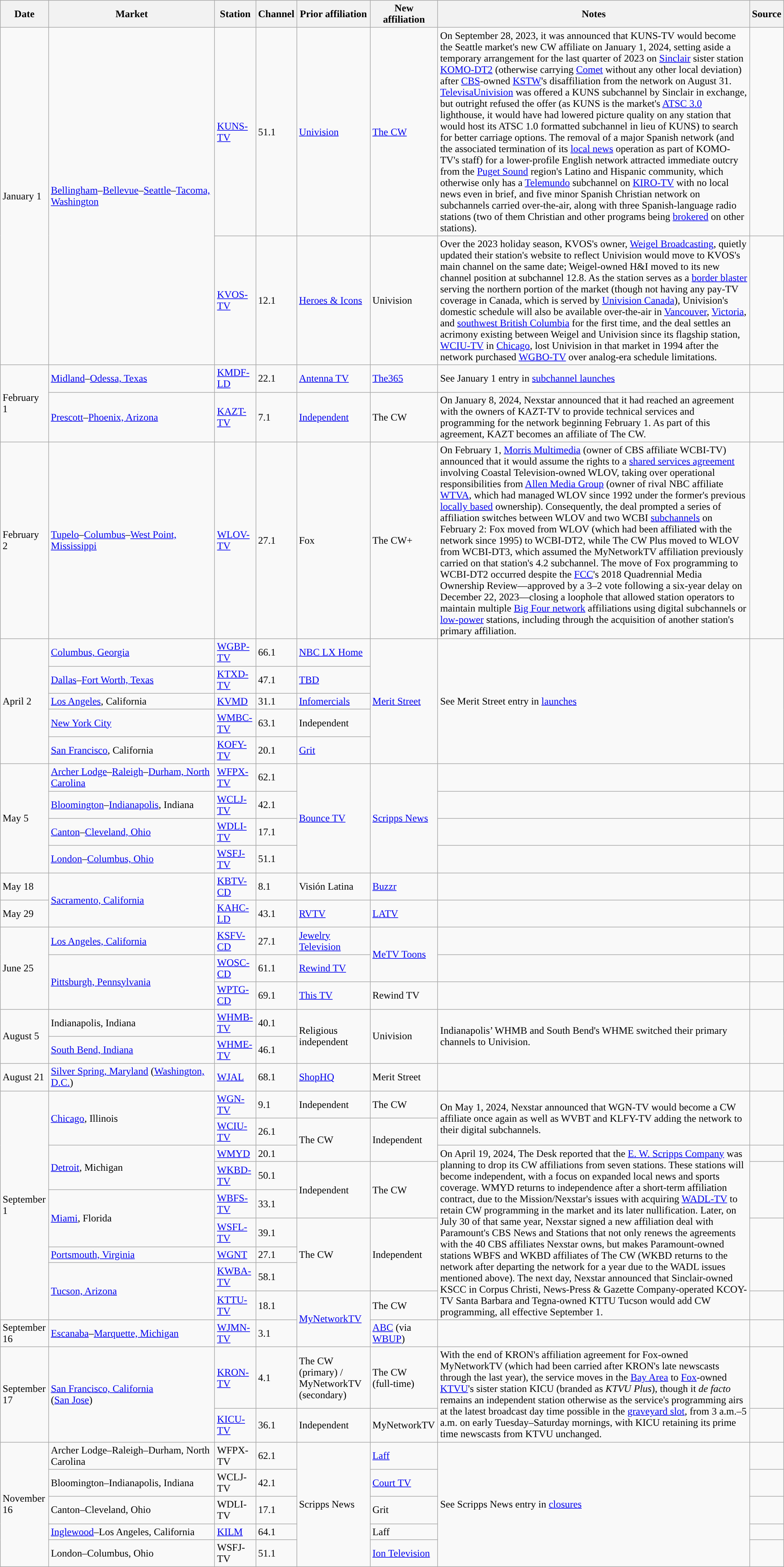<table class="wikitable">
<tr>
<th>Date</th>
<th>Market</th>
<th>Station</th>
<th>Channel</th>
<th>Prior affiliation</th>
<th>New affiliation</th>
<th>Notes</th>
<th>Source</th>
</tr>
<tr>
<td rowspan="2">January 1</td>
<td rowspan="2"><a href='#'>Bellingham</a>–<a href='#'>Bellevue</a>–<a href='#'>Seattle</a>–<a href='#'>Tacoma, Washington</a></td>
<td><a href='#'>KUNS-TV</a></td>
<td>51.1</td>
<td><a href='#'>Univision</a></td>
<td><a href='#'>The CW</a></td>
<td>On September 28, 2023, it was announced that KUNS-TV would become the Seattle market's new CW affiliate on January 1, 2024, setting aside a temporary arrangement for the last quarter of 2023 on <a href='#'>Sinclair</a> sister station <a href='#'>KOMO-DT2</a> (otherwise carrying <a href='#'>Comet</a> without any other local deviation) after <a href='#'>CBS</a>-owned <a href='#'>KSTW</a>'s disaffiliation from the network on August 31. <a href='#'>TelevisaUnivision</a> was offered a KUNS subchannel by Sinclair in exchange, but outright refused the offer (as KUNS is the market's <a href='#'>ATSC 3.0</a> lighthouse, it would have had lowered picture quality on any station that would host its ATSC 1.0 formatted subchannel in lieu of KUNS) to search for better carriage options. The removal of a major Spanish network (and the associated termination of its <a href='#'>local news</a> operation as part of KOMO-TV's staff) for a lower-profile English network attracted immediate outcry from the <a href='#'>Puget Sound</a> region's Latino and Hispanic community, which otherwise only has a <a href='#'>Telemundo</a> subchannel on <a href='#'>KIRO-TV</a> with no local news even in brief, and five minor Spanish Christian network on subchannels carried over-the-air, along with three Spanish-language radio stations (two of them Christian and other programs being <a href='#'>brokered</a> on other stations).</td>
<td></td>
</tr>
<tr>
<td><a href='#'>KVOS-TV</a></td>
<td>12.1</td>
<td><a href='#'>Heroes & Icons</a></td>
<td>Univision</td>
<td>Over the 2023 holiday season, KVOS's owner, <a href='#'>Weigel Broadcasting</a>, quietly updated their station's website to reflect Univision would move to KVOS's main channel on the same date; Weigel-owned H&I moved to its new channel position at subchannel 12.8. As the station serves as a <a href='#'>border blaster</a> serving the northern portion of the market (though not having any pay-TV coverage in Canada, which is served by <a href='#'>Univision Canada</a>), Univision's domestic schedule will also be available over-the-air in <a href='#'>Vancouver</a>, <a href='#'>Victoria</a>, and <a href='#'>southwest British Columbia</a> for the first time, and the deal settles an acrimony existing between Weigel and Univision since its flagship station, <a href='#'>WCIU-TV</a> in <a href='#'>Chicago</a>, lost Univision in that market in 1994 after the network purchased <a href='#'>WGBO-TV</a> over analog-era schedule limitations.</td>
<td></td>
</tr>
<tr>
<td rowspan="2">February 1</td>
<td><a href='#'>Midland</a>–<a href='#'>Odessa, Texas</a></td>
<td><a href='#'>KMDF-LD</a></td>
<td>22.1</td>
<td><a href='#'>Antenna TV</a></td>
<td><a href='#'>The365</a></td>
<td>See January 1 entry in <a href='#'>subchannel launches</a></td>
<td></td>
</tr>
<tr>
<td><a href='#'>Prescott</a>–<a href='#'>Phoenix, Arizona</a></td>
<td><a href='#'>KAZT-TV</a></td>
<td>7.1</td>
<td><a href='#'>Independent</a></td>
<td>The CW</td>
<td>On January 8, 2024, Nexstar announced that it had reached an agreement with the owners of KAZT-TV to provide technical services and programming for the network beginning February 1. As part of this agreement, KAZT becomes an affiliate of The CW.</td>
<td></td>
</tr>
<tr>
<td>February 2</td>
<td><a href='#'>Tupelo</a>–<a href='#'>Columbus</a>–<a href='#'>West Point, Mississippi</a></td>
<td><a href='#'>WLOV-TV</a></td>
<td>27.1</td>
<td>Fox</td>
<td>The CW+</td>
<td>On February 1, <a href='#'>Morris Multimedia</a> (owner of CBS affiliate WCBI-TV) announced that it would assume the rights to a <a href='#'>shared services agreement</a> involving Coastal Television-owned WLOV, taking over operational responsibilities from <a href='#'>Allen Media Group</a> (owner of rival NBC affiliate <a href='#'>WTVA</a>, which had managed WLOV since 1992 under the former's previous <a href='#'>locally based</a> ownership). Consequently, the deal prompted a series of affiliation switches between WLOV and two WCBI <a href='#'>subchannels</a> on February 2: Fox moved from WLOV (which had been affiliated with the network since 1995) to WCBI-DT2, while The CW Plus moved to WLOV from WCBI-DT3, which assumed the MyNetworkTV affiliation previously carried on that station's 4.2 subchannel. The move of Fox programming to WCBI-DT2 occurred despite the <a href='#'>FCC</a>'s 2018 Quadrennial Media Ownership Review—approved by a 3–2 vote following a six-year delay on December 22, 2023—closing a loophole that allowed station operators to maintain multiple <a href='#'>Big Four network</a> affiliations using digital subchannels or <a href='#'>low-power</a> stations, including through the acquisition of another station's primary affiliation.</td>
<td><br></td>
</tr>
<tr>
<td rowspan="5">April 2</td>
<td><a href='#'>Columbus, Georgia</a></td>
<td><a href='#'>WGBP-TV</a></td>
<td>66.1</td>
<td><a href='#'>NBC LX Home</a></td>
<td rowspan="5"><a href='#'>Merit Street</a></td>
<td rowspan="5">See Merit Street entry in <a href='#'>launches</a></td>
<td rowspan="5"></td>
</tr>
<tr>
<td><a href='#'>Dallas</a>–<a href='#'>Fort Worth, Texas</a></td>
<td><a href='#'>KTXD-TV</a></td>
<td>47.1</td>
<td><a href='#'>TBD</a></td>
</tr>
<tr>
<td><a href='#'>Los Angeles</a>, California</td>
<td><a href='#'>KVMD</a></td>
<td>31.1</td>
<td><a href='#'>Infomercials</a></td>
</tr>
<tr>
<td><a href='#'>New York City</a></td>
<td><a href='#'>WMBC-TV</a></td>
<td>63.1</td>
<td>Independent</td>
</tr>
<tr>
<td><a href='#'>San Francisco</a>, California</td>
<td><a href='#'>KOFY-TV</a></td>
<td>20.1</td>
<td><a href='#'>Grit</a></td>
</tr>
<tr>
<td rowspan="4">May 5</td>
<td><a href='#'>Archer Lodge</a>–<a href='#'>Raleigh</a>–<a href='#'>Durham, North Carolina</a></td>
<td><a href='#'>WFPX-TV</a></td>
<td>62.1</td>
<td rowspan="4"><a href='#'>Bounce TV</a></td>
<td rowspan="4"><a href='#'>Scripps News</a></td>
<td></td>
<td></td>
</tr>
<tr>
<td><a href='#'>Bloomington</a>–<a href='#'>Indianapolis</a>, Indiana</td>
<td><a href='#'>WCLJ-TV</a></td>
<td>42.1</td>
<td></td>
<td></td>
</tr>
<tr>
<td><a href='#'>Canton</a>–<a href='#'>Cleveland, Ohio</a></td>
<td><a href='#'>WDLI-TV</a></td>
<td>17.1</td>
<td></td>
<td></td>
</tr>
<tr>
<td><a href='#'>London</a>–<a href='#'>Columbus, Ohio</a></td>
<td><a href='#'>WSFJ-TV</a></td>
<td>51.1</td>
<td></td>
<td></td>
</tr>
<tr>
<td>May 18</td>
<td rowspan="2"><a href='#'>Sacramento, California</a></td>
<td><a href='#'>KBTV-CD</a></td>
<td>8.1</td>
<td>Visión Latina</td>
<td><a href='#'>Buzzr</a></td>
<td></td>
<td></td>
</tr>
<tr>
<td>May 29</td>
<td><a href='#'>KAHC-LD</a></td>
<td>43.1</td>
<td><a href='#'>RVTV</a></td>
<td><a href='#'>LATV</a></td>
<td></td>
<td></td>
</tr>
<tr>
<td rowspan="3">June 25</td>
<td><a href='#'>Los Angeles, California</a></td>
<td><a href='#'>KSFV-CD</a></td>
<td>27.1</td>
<td><a href='#'>Jewelry Television</a></td>
<td rowspan="2"><a href='#'>MeTV Toons</a></td>
<td></td>
<td></td>
</tr>
<tr>
<td rowspan="2"><a href='#'>Pittsburgh, Pennsylvania</a></td>
<td><a href='#'>WOSC-CD</a></td>
<td>61.1</td>
<td><a href='#'>Rewind TV</a></td>
<td></td>
<td></td>
</tr>
<tr>
<td><a href='#'>WPTG-CD</a></td>
<td>69.1</td>
<td><a href='#'>This TV</a></td>
<td>Rewind TV</td>
<td></td>
<td></td>
</tr>
<tr>
<td rowspan=2>August 5</td>
<td>Indianapolis, Indiana</td>
<td><a href='#'>WHMB-TV</a></td>
<td>40.1</td>
<td rowspan=2>Religious independent</td>
<td rowspan=2>Univision</td>
<td rowspan=2>Indianapolis’ WHMB and South Bend's WHME switched their primary channels to Univision.</td>
<td rowspan=2></td>
</tr>
<tr>
<td><a href='#'>South Bend, Indiana</a></td>
<td><a href='#'>WHME-TV</a></td>
<td>46.1</td>
</tr>
<tr>
<td>August 21</td>
<td><a href='#'>Silver Spring, Maryland</a> (<a href='#'>Washington, D.C.</a>)</td>
<td><a href='#'>WJAL</a></td>
<td>68.1</td>
<td><a href='#'>ShopHQ</a></td>
<td>Merit Street</td>
<td></td>
<td></td>
</tr>
<tr>
<td rowspan="9">September 1</td>
<td rowspan="2"><a href='#'>Chicago</a>, Illinois</td>
<td><a href='#'>WGN-TV</a></td>
<td>9.1</td>
<td>Independent</td>
<td>The CW</td>
<td rowspan="2">On May 1, 2024, Nexstar announced that WGN-TV would become a CW affiliate once again as well as WVBT and KLFY-TV adding the network to their digital subchannels.</td>
<td rowspan="2"></td>
</tr>
<tr>
<td><a href='#'>WCIU-TV</a></td>
<td>26.1</td>
<td rowspan="2">The CW</td>
<td rowspan="2">Independent</td>
</tr>
<tr>
<td rowspan="2"><a href='#'>Detroit</a>, Michigan</td>
<td><a href='#'>WMYD</a></td>
<td>20.1</td>
<td rowspan="7">On April 19, 2024, The Desk reported that the <a href='#'>E. W. Scripps Company</a> was planning to drop its CW affiliations from seven stations. These stations will become independent, with a focus on expanded local news and sports coverage. WMYD returns to independence after a short-term affiliation contract, due to the Mission/Nexstar's issues with acquiring <a href='#'>WADL-TV</a> to retain CW programming in the market and its later nullification. Later, on July 30 of that same year, Nexstar signed a new affiliation deal with Paramount's CBS News and Stations that not only renews the agreements with the 40 CBS affiliates Nexstar owns, but makes Paramount-owned stations WBFS and WKBD affiliates of The CW (WKBD returns to the network after departing the network for a year due to the WADL issues mentioned above).  The next day, Nexstar announced that Sinclair-owned KSCC in Corpus Christi, News-Press & Gazette Company-operated KCOY-TV Santa Barbara and Tegna-owned KTTU Tucson would add CW programming, all effective September 1.</td>
<td></td>
</tr>
<tr>
<td><a href='#'>WKBD-TV</a></td>
<td>50.1</td>
<td rowspan="2">Independent</td>
<td rowspan="2">The CW</td>
<td rowspan="2"></td>
</tr>
<tr>
<td rowspan="2"><a href='#'>Miami</a>, Florida</td>
<td><a href='#'>WBFS-TV</a></td>
<td>33.1</td>
</tr>
<tr>
<td><a href='#'>WSFL-TV</a></td>
<td>39.1</td>
<td rowspan="3">The CW</td>
<td rowspan='3"'>Independent</td>
<td rowspan="3"></td>
</tr>
<tr>
<td><a href='#'>Portsmouth, Virginia</a></td>
<td><a href='#'>WGNT</a></td>
<td>27.1</td>
</tr>
<tr>
<td rowspan="2"><a href='#'>Tucson, Arizona</a></td>
<td><a href='#'>KWBA-TV</a></td>
<td>58.1</td>
</tr>
<tr>
<td><a href='#'>KTTU-TV</a></td>
<td>18.1</td>
<td rowspan="2"><a href='#'>MyNetworkTV</a></td>
<td>The CW</td>
<td></td>
</tr>
<tr>
<td>September 16</td>
<td><a href='#'>Escanaba</a>–<a href='#'>Marquette, Michigan</a></td>
<td><a href='#'>WJMN-TV</a></td>
<td>3.1</td>
<td><a href='#'>ABC</a> (via <a href='#'>WBUP</a>)</td>
<td></td>
<td></td>
</tr>
<tr>
<td rowspan="2">September 17</td>
<td rowspan="2"><a href='#'>San Francisco, California</a><br>(<a href='#'>San Jose</a>)</td>
<td><a href='#'>KRON-TV</a></td>
<td>4.1</td>
<td>The CW (primary) / MyNetworkTV (secondary)</td>
<td>The CW<br>(full-time)</td>
<td rowspan="2">With the end of KRON's affiliation agreement for Fox-owned MyNetworkTV (which had been carried after KRON's late newscasts through the last year), the service moves in the <a href='#'>Bay Area</a> to <a href='#'>Fox</a>-owned <a href='#'>KTVU</a>'s sister station KICU (branded as <em>KTVU Plus</em>), though it <em>de facto</em> remains an independent station otherwise as the service's programming airs at the latest broadcast day time possible in the <a href='#'>graveyard slot</a>, from 3 a.m.–5 a.m. on early Tuesday–Saturday mornings, with KICU retaining its prime time newscasts from KTVU unchanged.</td>
<td></td>
</tr>
<tr>
<td><a href='#'>KICU-TV</a></td>
<td>36.1</td>
<td>Independent</td>
<td>MyNetworkTV</td>
<td></td>
</tr>
<tr>
<td rowspan="5">November 16</td>
<td>Archer Lodge–Raleigh–Durham, North Carolina</td>
<td>WFPX-TV</td>
<td>62.1</td>
<td rowspan="5">Scripps News</td>
<td><a href='#'>Laff</a></td>
<td rowspan="5">See Scripps News entry in <a href='#'>closures</a></td>
<td></td>
</tr>
<tr>
<td>Bloomington–Indianapolis, Indiana</td>
<td>WCLJ-TV</td>
<td>42.1</td>
<td><a href='#'>Court TV</a></td>
<td></td>
</tr>
<tr>
<td>Canton–Cleveland, Ohio</td>
<td>WDLI-TV</td>
<td>17.1</td>
<td>Grit</td>
<td></td>
</tr>
<tr>
<td><a href='#'>Inglewood</a>–Los Angeles, California</td>
<td><a href='#'>KILM</a></td>
<td>64.1</td>
<td>Laff</td>
<td></td>
</tr>
<tr>
<td>London–Columbus, Ohio</td>
<td>WSFJ-TV</td>
<td>51.1</td>
<td><a href='#'>Ion Television</a></td>
<td></td>
</tr>
</table>
